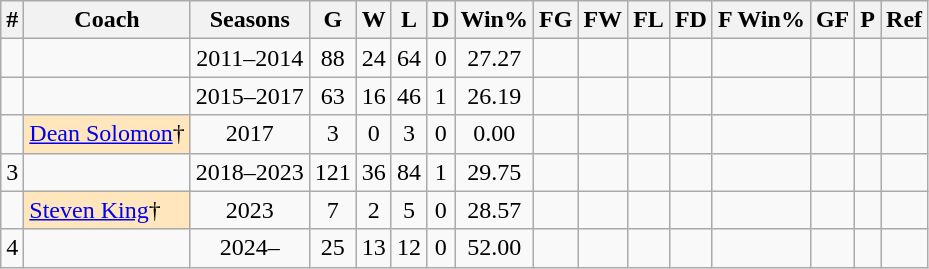<table class="wikitable sortable" style="text-align:center">
<tr>
<th class="unsortable">#</th>
<th>Coach</th>
<th>Seasons</th>
<th>G</th>
<th>W</th>
<th>L</th>
<th>D</th>
<th>Win%</th>
<th>FG</th>
<th>FW</th>
<th>FL</th>
<th>FD</th>
<th>F Win%</th>
<th>GF</th>
<th>P</th>
<th class="unsortable">Ref</th>
</tr>
<tr>
<td align="center"></td>
<td align="left"></td>
<td>2011–2014</td>
<td>88</td>
<td>24</td>
<td>64</td>
<td>0</td>
<td>27.27</td>
<td></td>
<td></td>
<td></td>
<td></td>
<td></td>
<td></td>
<td></td>
<td></td>
</tr>
<tr>
<td align="center"></td>
<td align="left"></td>
<td>2015–2017</td>
<td>63</td>
<td>16</td>
<td>46</td>
<td>1</td>
<td>26.19</td>
<td></td>
<td></td>
<td></td>
<td></td>
<td></td>
<td></td>
<td></td>
<td></td>
</tr>
<tr>
<td></td>
<td align="left" style="background-color:#ffe6bd"><a href='#'>Dean Solomon</a>†</td>
<td>2017</td>
<td>3</td>
<td>0</td>
<td>3</td>
<td>0</td>
<td>0.00</td>
<td></td>
<td></td>
<td></td>
<td></td>
<td></td>
<td></td>
<td></td>
<td></td>
</tr>
<tr>
<td>3</td>
<td align="left"></td>
<td>2018–2023</td>
<td>121</td>
<td>36</td>
<td>84</td>
<td>1</td>
<td>29.75</td>
<td></td>
<td></td>
<td></td>
<td></td>
<td></td>
<td></td>
<td></td>
<td></td>
</tr>
<tr>
<td></td>
<td align="left" style="background-color:#ffe6bd"><a href='#'>Steven King</a>†</td>
<td>2023</td>
<td>7</td>
<td>2</td>
<td>5</td>
<td>0</td>
<td>28.57</td>
<td></td>
<td></td>
<td></td>
<td></td>
<td></td>
<td></td>
<td></td>
<td></td>
</tr>
<tr>
<td>4</td>
<td align="left"></td>
<td>2024–</td>
<td>25</td>
<td>13</td>
<td>12</td>
<td>0</td>
<td>52.00</td>
<td></td>
<td></td>
<td></td>
<td></td>
<td></td>
<td></td>
<td></td>
<td></td>
</tr>
</table>
